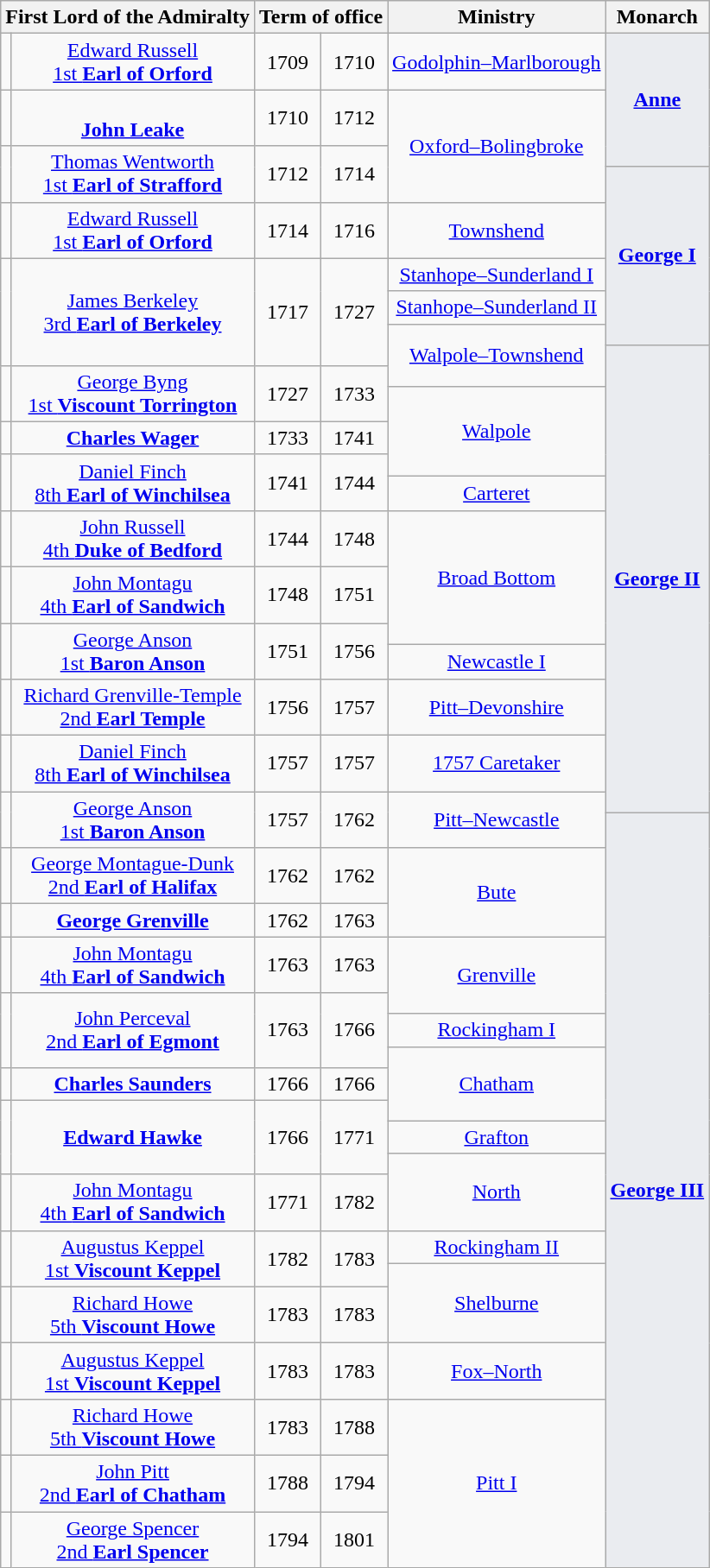<table class="wikitable" style="text-align:Center">
<tr>
<th colspan=2>First Lord of the Admiralty</th>
<th colspan=2>Term of office</th>
<th>Ministry</th>
<th>Monarch</th>
</tr>
<tr style="height:1em">
<td></td>
<td style="white-space: nowrap;"><a href='#'>Edward Russell<br>1st <strong>Earl of Orford</strong></a></td>
<td>1709</td>
<td>1710</td>
<td><a href='#'>Godolphin–Marlborough</a><br></td>
<td rowspan=3 style="background:#EAECF0"><a href='#'><strong>Anne</strong></a><br></td>
</tr>
<tr style="height:1em">
<td></td>
<td><a href='#'><br><strong>John Leake</strong></a><br></td>
<td>1710</td>
<td>1712</td>
<td rowspan=3 ><a href='#'>Oxford–Bolingbroke</a></td>
</tr>
<tr style="height:1em">
<td rowspan=2></td>
<td rowspan=2><a href='#'>Thomas Wentworth<br>1st <strong>Earl of Strafford</strong></a></td>
<td rowspan=2>1712</td>
<td rowspan=2>1714</td>
</tr>
<tr style="height:1em">
<td rowspan=5 style="background:#EAECF0"><a href='#'><strong>George I</strong></a><br></td>
</tr>
<tr style="height:1em">
<td></td>
<td><a href='#'>Edward Russell<br>1st <strong>Earl of Orford</strong></a></td>
<td>1714</td>
<td>1716</td>
<td><a href='#'>Townshend</a></td>
</tr>
<tr style="height:1em">
<td rowspan=4></td>
<td rowspan=4><a href='#'>James Berkeley<br>3rd <strong>Earl of Berkeley</strong></a></td>
<td rowspan=4>1717</td>
<td rowspan=4>1727</td>
<td><a href='#'>Stanhope–Sunderland I</a></td>
</tr>
<tr style="height:1em">
<td><a href='#'>Stanhope–Sunderland II</a></td>
</tr>
<tr style="height:1em">
<td rowspan=3 ><a href='#'>Walpole–Townshend</a></td>
</tr>
<tr style="height:1em">
<td rowspan=13 style="background:#EAECF0"><a href='#'><strong>George II</strong></a><br></td>
</tr>
<tr style="height:1em">
<td rowspan=2></td>
<td rowspan=2><a href='#'>George Byng<br>1st <strong>Viscount Torrington</strong></a></td>
<td rowspan=2>1727</td>
<td rowspan=2>1733</td>
</tr>
<tr style="height:1em">
<td rowspan=3 ><a href='#'>Walpole</a></td>
</tr>
<tr style="height:1em">
<td></td>
<td><strong><a href='#'>Charles Wager</a></strong><br></td>
<td>1733</td>
<td>1741</td>
</tr>
<tr style="height:1em">
<td rowspan=2></td>
<td rowspan=2><a href='#'>Daniel Finch<br>8th <strong>Earl of Winchilsea</strong></a></td>
<td rowspan=2>1741</td>
<td rowspan=2>1744</td>
</tr>
<tr style="height:1em">
<td><a href='#'>Carteret</a></td>
</tr>
<tr style="height:1em">
<td></td>
<td><a href='#'>John Russell<br>4th <strong>Duke of Bedford</strong></a></td>
<td>1744</td>
<td>1748</td>
<td rowspan=3 ><a href='#'>Broad Bottom<br></a></td>
</tr>
<tr style="height:1em">
<td></td>
<td><a href='#'>John Montagu<br>4th <strong>Earl of Sandwich</strong></a></td>
<td>1748</td>
<td>1751</td>
</tr>
<tr style="height:1em">
<td rowspan=2></td>
<td rowspan=2><a href='#'>George Anson<br>1st <strong>Baron Anson</strong></a></td>
<td rowspan=2>1751</td>
<td rowspan=2>1756</td>
</tr>
<tr style="height:1em">
<td><a href='#'>Newcastle I</a></td>
</tr>
<tr style="height:1em">
<td></td>
<td><a href='#'>Richard Grenville-Temple<br>2nd <strong>Earl Temple</strong></a></td>
<td>1756</td>
<td>1757</td>
<td><a href='#'>Pitt–Devonshire</a></td>
</tr>
<tr style="height:1em">
<td></td>
<td><a href='#'>Daniel Finch<br>8th <strong>Earl of Winchilsea</strong></a></td>
<td>1757</td>
<td>1757</td>
<td><a href='#'>1757 Caretaker</a></td>
</tr>
<tr style="height:1em">
<td rowspan=2></td>
<td rowspan=2><a href='#'>George Anson<br>1st <strong>Baron Anson</strong></a></td>
<td rowspan=2>1757</td>
<td rowspan=2>1762</td>
<td rowspan=2 ><a href='#'>Pitt–Newcastle</a></td>
</tr>
<tr style="height:1em">
<td rowspan=19 style="background:#EAECF0"><a href='#'><strong>George III</strong></a><br></td>
</tr>
<tr style="height:1em">
<td></td>
<td><a href='#'>George Montague-Dunk<br>2nd <strong>Earl of Halifax</strong></a></td>
<td>1762</td>
<td>1762</td>
<td rowspan=2 ><a href='#'>Bute</a><br></td>
</tr>
<tr style="height:1em">
<td></td>
<td><strong><a href='#'>George Grenville</a></strong><br></td>
<td>1762</td>
<td>1763</td>
</tr>
<tr style="height:1em">
<td></td>
<td><a href='#'>John Montagu<br>4th <strong>Earl of Sandwich</strong></a></td>
<td>1763</td>
<td>1763</td>
<td rowspan=2 ><a href='#'>Grenville</a></td>
</tr>
<tr style="height:1em">
<td rowspan=3></td>
<td rowspan=3><a href='#'>John Perceval<br>2nd <strong>Earl of Egmont</strong></a></td>
<td rowspan=3>1763</td>
<td rowspan=3>1766</td>
</tr>
<tr style="height:1em">
<td><a href='#'>Rockingham I</a></td>
</tr>
<tr style="height:1em">
<td rowspan=3 ><a href='#'>Chatham</a><br></td>
</tr>
<tr style="height:1em">
<td></td>
<td><a href='#'><strong>Charles Saunders</strong></a><br></td>
<td>1766</td>
<td>1766</td>
</tr>
<tr style="height:1em">
<td rowspan=3></td>
<td rowspan=3><a href='#'><strong>Edward Hawke</strong></a><br></td>
<td rowspan=3>1766</td>
<td rowspan=3>1771</td>
</tr>
<tr style="height:1em">
<td><a href='#'>Grafton</a></td>
</tr>
<tr style="height:1em">
<td rowspan=2 ><a href='#'>North</a></td>
</tr>
<tr style="height:1em">
<td></td>
<td><a href='#'>John Montagu<br>4th <strong>Earl of Sandwich</strong></a></td>
<td>1771</td>
<td>1782</td>
</tr>
<tr style="height:1em">
<td rowspan=2></td>
<td rowspan=2><a href='#'>Augustus Keppel<br>1st <strong>Viscount Keppel</strong></a></td>
<td rowspan=2>1782</td>
<td rowspan=2>1783</td>
<td><a href='#'>Rockingham II</a></td>
</tr>
<tr style="height:1em">
<td rowspan=2 ><a href='#'>Shelburne</a><br></td>
</tr>
<tr style="height:1em">
<td></td>
<td><a href='#'>Richard Howe<br>5th <strong>Viscount Howe</strong></a></td>
<td>1783</td>
<td>1783</td>
</tr>
<tr style="height:1em">
<td></td>
<td><a href='#'>Augustus Keppel<br>1st <strong>Viscount Keppel</strong></a></td>
<td>1783</td>
<td>1783</td>
<td><a href='#'>Fox–North</a></td>
</tr>
<tr style="height:1em">
<td></td>
<td><a href='#'>Richard Howe<br>5th <strong>Viscount Howe</strong></a></td>
<td>1783</td>
<td>1788</td>
<td rowspan=3 ><a href='#'>Pitt I</a></td>
</tr>
<tr style="height:1em">
<td></td>
<td><a href='#'>John Pitt<br>2nd <strong>Earl of Chatham</strong></a></td>
<td>1788</td>
<td>1794</td>
</tr>
<tr style="height:1em">
<td></td>
<td><a href='#'>George Spencer<br>2nd <strong>Earl Spencer</strong></a></td>
<td>1794</td>
<td>1801</td>
</tr>
</table>
